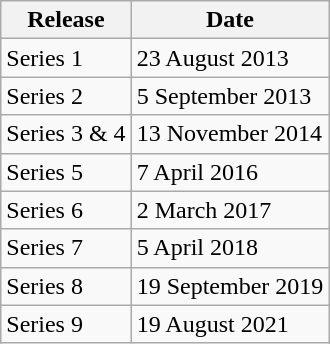<table class="wikitable">
<tr>
<th>Release</th>
<th>Date</th>
</tr>
<tr>
<td>Series 1</td>
<td>23 August 2013</td>
</tr>
<tr>
<td>Series 2</td>
<td>5 September 2013</td>
</tr>
<tr>
<td>Series 3 & 4</td>
<td>13 November 2014</td>
</tr>
<tr>
<td>Series 5</td>
<td>7 April 2016</td>
</tr>
<tr>
<td>Series 6</td>
<td>2 March 2017</td>
</tr>
<tr>
<td>Series 7</td>
<td>5 April 2018</td>
</tr>
<tr>
<td>Series 8</td>
<td>19 September 2019</td>
</tr>
<tr>
<td>Series 9</td>
<td>19 August 2021</td>
</tr>
</table>
